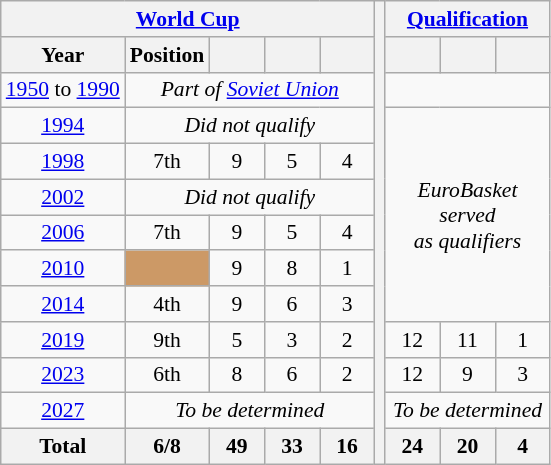<table class="wikitable" style="text-align: center;font-size:90%;">
<tr>
<th colspan=5><a href='#'>World Cup</a></th>
<th rowspan=13></th>
<th colspan=3><a href='#'>Qualification</a></th>
</tr>
<tr>
<th>Year</th>
<th>Position</th>
<th width=30></th>
<th width=30></th>
<th width=30></th>
<th width=30></th>
<th width=30></th>
<th width=30></th>
</tr>
<tr>
<td><a href='#'>1950</a> to <a href='#'>1990</a></td>
<td colspan=4><em>Part of <a href='#'>Soviet Union</a></em></td>
</tr>
<tr>
<td> <a href='#'>1994</a></td>
<td colspan=4><em>Did not qualify</em></td>
<td colspan=3 rowspan=6><em>EuroBasket served<br>as qualifiers</em></td>
</tr>
<tr>
<td> <a href='#'>1998</a></td>
<td>7th</td>
<td>9</td>
<td>5</td>
<td>4</td>
</tr>
<tr>
<td> <a href='#'>2002</a></td>
<td colspan=4><em>Did not qualify</em></td>
</tr>
<tr>
<td> <a href='#'>2006</a></td>
<td>7th</td>
<td>9</td>
<td>5</td>
<td>4</td>
</tr>
<tr>
<td> <a href='#'>2010</a></td>
<td bgcolor=#cc9966></td>
<td>9</td>
<td>8</td>
<td>1</td>
</tr>
<tr>
<td> <a href='#'>2014</a></td>
<td>4th</td>
<td>9</td>
<td>6</td>
<td>3</td>
</tr>
<tr>
<td> <a href='#'>2019</a></td>
<td>9th</td>
<td>5</td>
<td>3</td>
<td>2</td>
<td>12</td>
<td>11</td>
<td>1</td>
</tr>
<tr>
<td> <a href='#'>2023</a></td>
<td>6th</td>
<td>8</td>
<td>6</td>
<td>2</td>
<td>12</td>
<td>9</td>
<td>3</td>
</tr>
<tr>
<td> <a href='#'>2027</a></td>
<td colspan=4><em>To be determined</em></td>
<td colspan=3><em>To be determined</em></td>
</tr>
<tr>
<th>Total</th>
<th>6/8</th>
<th>49</th>
<th>33</th>
<th>16</th>
<th>24</th>
<th>20</th>
<th>4</th>
</tr>
</table>
